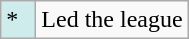<table class="wikitable">
<tr>
<td style="background:#CFECEC; width:1em">*</td>
<td>Led the league</td>
</tr>
</table>
